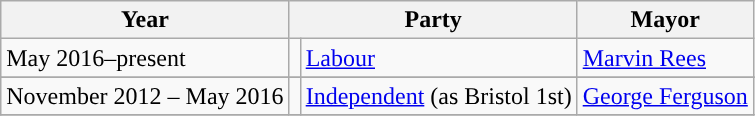<table class="wikitable">
<tr>
<th>Year</th>
<th colspan="2">Party</th>
<th>Mayor</th>
</tr>
<tr>
<td>May 2016–present</td>
<td style="background-color:"></td>
<td><a href='#'>Labour</a></td>
<td><a href='#'>Marvin Rees</a></td>
</tr>
<tr>
</tr>
<tr>
<td>November 2012 – May 2016</td>
<td style="background-color:"></td>
<td><a href='#'>Independent</a> (as Bristol 1st)</td>
<td><a href='#'>George Ferguson</a></td>
</tr>
<tr>
</tr>
</table>
